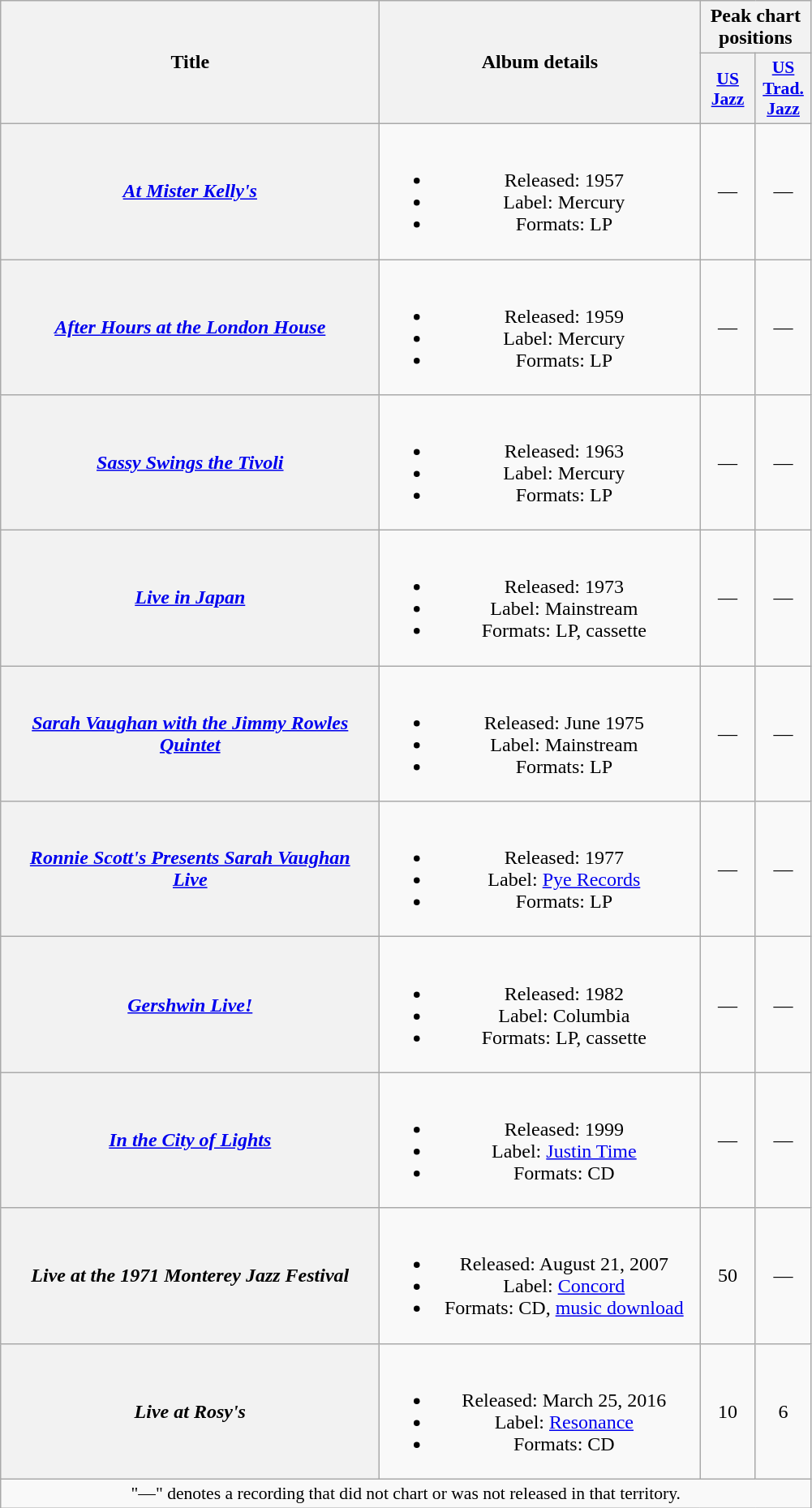<table class="wikitable plainrowheaders" style="text-align:center;">
<tr>
<th scope="col" rowspan="2" style="width:19em;">Title</th>
<th scope="col" rowspan="2" style="width:16em;">Album details</th>
<th scope="col" colspan="2">Peak chart<br>positions</th>
</tr>
<tr>
<th scope="col" style="width:2.7em;font-size:90%;"><a href='#'>US<br>Jazz</a><br></th>
<th scope="col" style="width:2.7em;font-size:90%;"><a href='#'>US<br>Trad.<br>Jazz</a><br></th>
</tr>
<tr>
<th scope="row"><em><a href='#'>At Mister Kelly's</a></em></th>
<td><br><ul><li>Released: 1957</li><li>Label: Mercury</li><li>Formats: LP</li></ul></td>
<td>—</td>
<td>—</td>
</tr>
<tr>
<th scope="row"><em><a href='#'>After Hours at the London House</a></em></th>
<td><br><ul><li>Released: 1959</li><li>Label: Mercury</li><li>Formats: LP</li></ul></td>
<td>—</td>
<td>—</td>
</tr>
<tr>
<th scope="row"><em><a href='#'>Sassy Swings the Tivoli</a></em></th>
<td><br><ul><li>Released: 1963</li><li>Label: Mercury</li><li>Formats: LP</li></ul></td>
<td>—</td>
<td>—</td>
</tr>
<tr>
<th scope="row"><em><a href='#'>Live in Japan</a></em></th>
<td><br><ul><li>Released: 1973</li><li>Label: Mainstream</li><li>Formats: LP, cassette</li></ul></td>
<td>—</td>
<td>—</td>
</tr>
<tr>
<th scope="row"><em><a href='#'>Sarah Vaughan with the Jimmy Rowles<br>Quintet</a></em></th>
<td><br><ul><li>Released: June 1975</li><li>Label: Mainstream</li><li>Formats: LP</li></ul></td>
<td>—</td>
<td>—</td>
</tr>
<tr>
<th scope="row"><em><a href='#'>Ronnie Scott's Presents Sarah Vaughan<br>Live</a></em></th>
<td><br><ul><li>Released: 1977</li><li>Label: <a href='#'>Pye Records</a></li><li>Formats: LP</li></ul></td>
<td>—</td>
<td>—</td>
</tr>
<tr>
<th scope="row"><em><a href='#'>Gershwin Live!</a></em><br></th>
<td><br><ul><li>Released: 1982</li><li>Label: Columbia</li><li>Formats: LP, cassette</li></ul></td>
<td>—</td>
<td>—</td>
</tr>
<tr>
<th scope="row"><em><a href='#'>In the City of Lights</a></em></th>
<td><br><ul><li>Released: 1999</li><li>Label: <a href='#'>Justin Time</a></li><li>Formats: CD</li></ul></td>
<td>—</td>
<td>—</td>
</tr>
<tr>
<th scope="row"><em>Live at the 1971 Monterey Jazz Festival</em></th>
<td><br><ul><li>Released: August 21, 2007</li><li>Label: <a href='#'>Concord</a></li><li>Formats: CD, <a href='#'>music download</a></li></ul></td>
<td>50</td>
<td>—</td>
</tr>
<tr>
<th scope="row"><em>Live at Rosy's</em></th>
<td><br><ul><li>Released: March 25, 2016</li><li>Label: <a href='#'>Resonance</a></li><li>Formats: CD</li></ul></td>
<td>10</td>
<td>6</td>
</tr>
<tr>
<td colspan="4" style="font-size:90%">"—" denotes a recording that did not chart or was not released in that territory.</td>
</tr>
</table>
